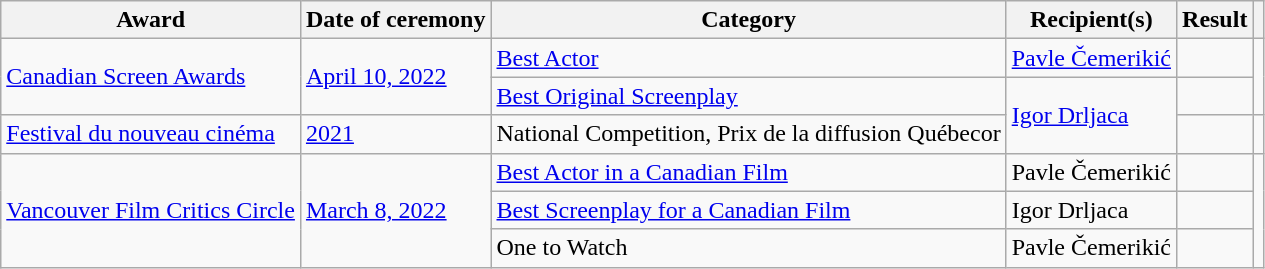<table class="wikitable plainrowheaders sortable">
<tr>
<th scope="col">Award</th>
<th scope="col">Date of ceremony</th>
<th scope="col">Category</th>
<th scope="col">Recipient(s)</th>
<th scope="col">Result</th>
<th scope="col" class="unsortable"></th>
</tr>
<tr>
<td rowspan=2><a href='#'>Canadian Screen Awards</a></td>
<td rowspan=2><a href='#'>April 10, 2022</a></td>
<td><a href='#'>Best Actor</a></td>
<td><a href='#'>Pavle Čemerikić</a></td>
<td></td>
<td rowspan=2></td>
</tr>
<tr>
<td><a href='#'>Best Original Screenplay</a></td>
<td rowspan=2><a href='#'>Igor Drljaca</a></td>
<td></td>
</tr>
<tr>
<td><a href='#'>Festival du nouveau cinéma</a></td>
<td><a href='#'>2021</a></td>
<td>National Competition, Prix de la diffusion Québecor</td>
<td></td>
<td></td>
</tr>
<tr>
<td rowspan=3><a href='#'>Vancouver Film Critics Circle</a></td>
<td rowspan=3><a href='#'>March 8, 2022</a></td>
<td><a href='#'>Best Actor in a Canadian Film</a></td>
<td>Pavle Čemerikić</td>
<td></td>
<td rowspan=3></td>
</tr>
<tr>
<td><a href='#'>Best Screenplay for a Canadian Film</a></td>
<td>Igor Drljaca</td>
<td></td>
</tr>
<tr>
<td>One to Watch</td>
<td>Pavle Čemerikić</td>
<td></td>
</tr>
</table>
